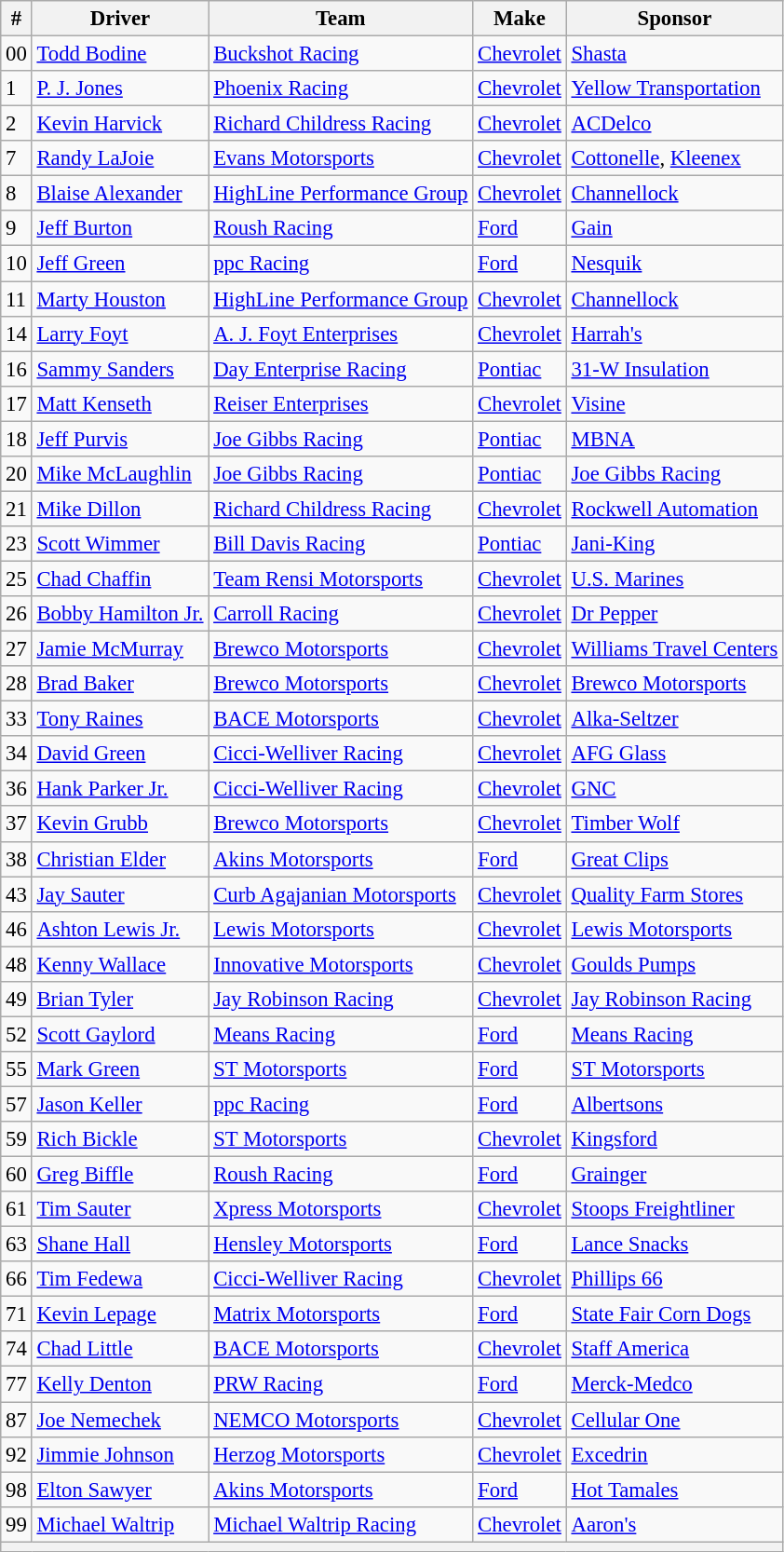<table class="wikitable" style="font-size:95%">
<tr>
<th>#</th>
<th>Driver</th>
<th>Team</th>
<th>Make</th>
<th>Sponsor</th>
</tr>
<tr>
<td>00</td>
<td><a href='#'>Todd Bodine</a></td>
<td><a href='#'>Buckshot Racing</a></td>
<td><a href='#'>Chevrolet</a></td>
<td><a href='#'>Shasta</a></td>
</tr>
<tr>
<td>1</td>
<td><a href='#'>P. J. Jones</a></td>
<td><a href='#'>Phoenix Racing</a></td>
<td><a href='#'>Chevrolet</a></td>
<td><a href='#'>Yellow Transportation</a></td>
</tr>
<tr>
<td>2</td>
<td><a href='#'>Kevin Harvick</a></td>
<td><a href='#'>Richard Childress Racing</a></td>
<td><a href='#'>Chevrolet</a></td>
<td><a href='#'>ACDelco</a></td>
</tr>
<tr>
<td>7</td>
<td><a href='#'>Randy LaJoie</a></td>
<td><a href='#'>Evans Motorsports</a></td>
<td><a href='#'>Chevrolet</a></td>
<td><a href='#'>Cottonelle</a>, <a href='#'>Kleenex</a></td>
</tr>
<tr>
<td>8</td>
<td><a href='#'>Blaise Alexander</a></td>
<td><a href='#'>HighLine Performance Group</a></td>
<td><a href='#'>Chevrolet</a></td>
<td><a href='#'>Channellock</a></td>
</tr>
<tr>
<td>9</td>
<td><a href='#'>Jeff Burton</a></td>
<td><a href='#'>Roush Racing</a></td>
<td><a href='#'>Ford</a></td>
<td><a href='#'>Gain</a></td>
</tr>
<tr>
<td>10</td>
<td><a href='#'>Jeff Green</a></td>
<td><a href='#'>ppc Racing</a></td>
<td><a href='#'>Ford</a></td>
<td><a href='#'>Nesquik</a></td>
</tr>
<tr>
<td>11</td>
<td><a href='#'>Marty Houston</a></td>
<td><a href='#'>HighLine Performance Group</a></td>
<td><a href='#'>Chevrolet</a></td>
<td><a href='#'>Channellock</a></td>
</tr>
<tr>
<td>14</td>
<td><a href='#'>Larry Foyt</a></td>
<td><a href='#'>A. J. Foyt Enterprises</a></td>
<td><a href='#'>Chevrolet</a></td>
<td><a href='#'>Harrah's</a></td>
</tr>
<tr>
<td>16</td>
<td><a href='#'>Sammy Sanders</a></td>
<td><a href='#'>Day Enterprise Racing</a></td>
<td><a href='#'>Pontiac</a></td>
<td><a href='#'>31-W Insulation</a></td>
</tr>
<tr>
<td>17</td>
<td><a href='#'>Matt Kenseth</a></td>
<td><a href='#'>Reiser Enterprises</a></td>
<td><a href='#'>Chevrolet</a></td>
<td><a href='#'>Visine</a></td>
</tr>
<tr>
<td>18</td>
<td><a href='#'>Jeff Purvis</a></td>
<td><a href='#'>Joe Gibbs Racing</a></td>
<td><a href='#'>Pontiac</a></td>
<td><a href='#'>MBNA</a></td>
</tr>
<tr>
<td>20</td>
<td><a href='#'>Mike McLaughlin</a></td>
<td><a href='#'>Joe Gibbs Racing</a></td>
<td><a href='#'>Pontiac</a></td>
<td><a href='#'>Joe Gibbs Racing</a></td>
</tr>
<tr>
<td>21</td>
<td><a href='#'>Mike Dillon</a></td>
<td><a href='#'>Richard Childress Racing</a></td>
<td><a href='#'>Chevrolet</a></td>
<td><a href='#'>Rockwell Automation</a></td>
</tr>
<tr>
<td>23</td>
<td><a href='#'>Scott Wimmer</a></td>
<td><a href='#'>Bill Davis Racing</a></td>
<td><a href='#'>Pontiac</a></td>
<td><a href='#'>Jani-King</a></td>
</tr>
<tr>
<td>25</td>
<td><a href='#'>Chad Chaffin</a></td>
<td><a href='#'>Team Rensi Motorsports</a></td>
<td><a href='#'>Chevrolet</a></td>
<td><a href='#'>U.S. Marines</a></td>
</tr>
<tr>
<td>26</td>
<td><a href='#'>Bobby Hamilton Jr.</a></td>
<td><a href='#'>Carroll Racing</a></td>
<td><a href='#'>Chevrolet</a></td>
<td><a href='#'>Dr Pepper</a></td>
</tr>
<tr>
<td>27</td>
<td><a href='#'>Jamie McMurray</a></td>
<td><a href='#'>Brewco Motorsports</a></td>
<td><a href='#'>Chevrolet</a></td>
<td><a href='#'>Williams Travel Centers</a></td>
</tr>
<tr>
<td>28</td>
<td><a href='#'>Brad Baker</a></td>
<td><a href='#'>Brewco Motorsports</a></td>
<td><a href='#'>Chevrolet</a></td>
<td><a href='#'>Brewco Motorsports</a></td>
</tr>
<tr>
<td>33</td>
<td><a href='#'>Tony Raines</a></td>
<td><a href='#'>BACE Motorsports</a></td>
<td><a href='#'>Chevrolet</a></td>
<td><a href='#'>Alka-Seltzer</a></td>
</tr>
<tr>
<td>34</td>
<td><a href='#'>David Green</a></td>
<td><a href='#'>Cicci-Welliver Racing</a></td>
<td><a href='#'>Chevrolet</a></td>
<td><a href='#'>AFG Glass</a></td>
</tr>
<tr>
<td>36</td>
<td><a href='#'>Hank Parker Jr.</a></td>
<td><a href='#'>Cicci-Welliver Racing</a></td>
<td><a href='#'>Chevrolet</a></td>
<td><a href='#'>GNC</a></td>
</tr>
<tr>
<td>37</td>
<td><a href='#'>Kevin Grubb</a></td>
<td><a href='#'>Brewco Motorsports</a></td>
<td><a href='#'>Chevrolet</a></td>
<td><a href='#'>Timber Wolf</a></td>
</tr>
<tr>
<td>38</td>
<td><a href='#'>Christian Elder</a></td>
<td><a href='#'>Akins Motorsports</a></td>
<td><a href='#'>Ford</a></td>
<td><a href='#'>Great Clips</a></td>
</tr>
<tr>
<td>43</td>
<td><a href='#'>Jay Sauter</a></td>
<td><a href='#'>Curb Agajanian Motorsports</a></td>
<td><a href='#'>Chevrolet</a></td>
<td><a href='#'>Quality Farm Stores</a></td>
</tr>
<tr>
<td>46</td>
<td><a href='#'>Ashton Lewis Jr.</a></td>
<td><a href='#'>Lewis Motorsports</a></td>
<td><a href='#'>Chevrolet</a></td>
<td><a href='#'>Lewis Motorsports</a></td>
</tr>
<tr>
<td>48</td>
<td><a href='#'>Kenny Wallace</a></td>
<td><a href='#'>Innovative Motorsports</a></td>
<td><a href='#'>Chevrolet</a></td>
<td><a href='#'>Goulds Pumps</a></td>
</tr>
<tr>
<td>49</td>
<td><a href='#'>Brian Tyler</a></td>
<td><a href='#'>Jay Robinson Racing</a></td>
<td><a href='#'>Chevrolet</a></td>
<td><a href='#'>Jay Robinson Racing</a></td>
</tr>
<tr>
<td>52</td>
<td><a href='#'>Scott Gaylord</a></td>
<td><a href='#'>Means Racing</a></td>
<td><a href='#'>Ford</a></td>
<td><a href='#'>Means Racing</a></td>
</tr>
<tr>
<td>55</td>
<td><a href='#'>Mark Green</a></td>
<td><a href='#'>ST Motorsports</a></td>
<td><a href='#'>Ford</a></td>
<td><a href='#'>ST Motorsports</a></td>
</tr>
<tr>
<td>57</td>
<td><a href='#'>Jason Keller</a></td>
<td><a href='#'>ppc Racing</a></td>
<td><a href='#'>Ford</a></td>
<td><a href='#'>Albertsons</a></td>
</tr>
<tr>
<td>59</td>
<td><a href='#'>Rich Bickle</a></td>
<td><a href='#'>ST Motorsports</a></td>
<td><a href='#'>Chevrolet</a></td>
<td><a href='#'>Kingsford</a></td>
</tr>
<tr>
<td>60</td>
<td><a href='#'>Greg Biffle</a></td>
<td><a href='#'>Roush Racing</a></td>
<td><a href='#'>Ford</a></td>
<td><a href='#'>Grainger</a></td>
</tr>
<tr>
<td>61</td>
<td><a href='#'>Tim Sauter</a></td>
<td><a href='#'>Xpress Motorsports</a></td>
<td><a href='#'>Chevrolet</a></td>
<td><a href='#'>Stoops Freightliner</a></td>
</tr>
<tr>
<td>63</td>
<td><a href='#'>Shane Hall</a></td>
<td><a href='#'>Hensley Motorsports</a></td>
<td><a href='#'>Ford</a></td>
<td><a href='#'>Lance Snacks</a></td>
</tr>
<tr>
<td>66</td>
<td><a href='#'>Tim Fedewa</a></td>
<td><a href='#'>Cicci-Welliver Racing</a></td>
<td><a href='#'>Chevrolet</a></td>
<td><a href='#'>Phillips 66</a></td>
</tr>
<tr>
<td>71</td>
<td><a href='#'>Kevin Lepage</a></td>
<td><a href='#'>Matrix Motorsports</a></td>
<td><a href='#'>Ford</a></td>
<td><a href='#'>State Fair Corn Dogs</a></td>
</tr>
<tr>
<td>74</td>
<td><a href='#'>Chad Little</a></td>
<td><a href='#'>BACE Motorsports</a></td>
<td><a href='#'>Chevrolet</a></td>
<td><a href='#'>Staff America</a></td>
</tr>
<tr>
<td>77</td>
<td><a href='#'>Kelly Denton</a></td>
<td><a href='#'>PRW Racing</a></td>
<td><a href='#'>Ford</a></td>
<td><a href='#'>Merck-Medco</a></td>
</tr>
<tr>
<td>87</td>
<td><a href='#'>Joe Nemechek</a></td>
<td><a href='#'>NEMCO Motorsports</a></td>
<td><a href='#'>Chevrolet</a></td>
<td><a href='#'>Cellular One</a></td>
</tr>
<tr>
<td>92</td>
<td><a href='#'>Jimmie Johnson</a></td>
<td><a href='#'>Herzog Motorsports</a></td>
<td><a href='#'>Chevrolet</a></td>
<td><a href='#'>Excedrin</a></td>
</tr>
<tr>
<td>98</td>
<td><a href='#'>Elton Sawyer</a></td>
<td><a href='#'>Akins Motorsports</a></td>
<td><a href='#'>Ford</a></td>
<td><a href='#'>Hot Tamales</a></td>
</tr>
<tr>
<td>99</td>
<td><a href='#'>Michael Waltrip</a></td>
<td><a href='#'>Michael Waltrip Racing</a></td>
<td><a href='#'>Chevrolet</a></td>
<td><a href='#'>Aaron's</a></td>
</tr>
<tr>
<th colspan="5"></th>
</tr>
</table>
